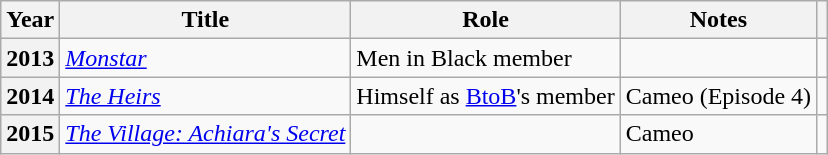<table class="wikitable plainrowheaders sortable">
<tr>
<th scope="col">Year</th>
<th scope="col">Title</th>
<th scope="col">Role</th>
<th scope="col">Notes</th>
<th scope="col" class="unsortable"></th>
</tr>
<tr>
<th scope="row">2013</th>
<td><em><a href='#'>Monstar</a></em></td>
<td>Men in Black member</td>
<td></td>
<td style="text-align:center"></td>
</tr>
<tr>
<th scope="row">2014</th>
<td><em><a href='#'>The Heirs</a></em></td>
<td>Himself as <a href='#'>BtoB</a>'s member</td>
<td>Cameo (Episode 4)</td>
<td style="text-align:center"></td>
</tr>
<tr>
<th scope="row">2015</th>
<td><em><a href='#'>The Village: Achiara's Secret</a></em></td>
<td></td>
<td>Cameo</td>
<td style="text-align:center"></td>
</tr>
</table>
